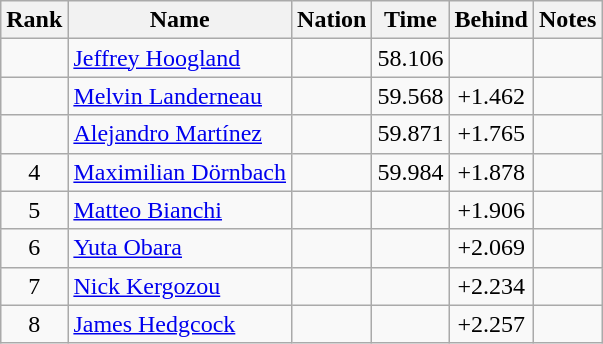<table class="wikitable sortable" style="text-align:center">
<tr>
<th>Rank</th>
<th>Name</th>
<th>Nation</th>
<th>Time</th>
<th>Behind</th>
<th>Notes</th>
</tr>
<tr>
<td></td>
<td align=left><a href='#'>Jeffrey Hoogland</a></td>
<td align=left></td>
<td>58.106</td>
<td></td>
<td></td>
</tr>
<tr>
<td></td>
<td align=left><a href='#'>Melvin Landerneau</a></td>
<td align=left></td>
<td>59.568</td>
<td>+1.462</td>
<td></td>
</tr>
<tr>
<td></td>
<td align=left><a href='#'>Alejandro Martínez</a></td>
<td align=left></td>
<td>59.871</td>
<td>+1.765</td>
<td></td>
</tr>
<tr>
<td>4</td>
<td align=left><a href='#'>Maximilian Dörnbach</a></td>
<td align=left></td>
<td>59.984</td>
<td>+1.878</td>
<td></td>
</tr>
<tr>
<td>5</td>
<td align=left><a href='#'>Matteo Bianchi</a></td>
<td align=left></td>
<td></td>
<td>+1.906</td>
<td></td>
</tr>
<tr>
<td>6</td>
<td align=left><a href='#'>Yuta Obara</a></td>
<td align=left></td>
<td></td>
<td>+2.069</td>
<td></td>
</tr>
<tr>
<td>7</td>
<td align=left><a href='#'>Nick Kergozou</a></td>
<td align=left></td>
<td></td>
<td>+2.234</td>
<td></td>
</tr>
<tr>
<td>8</td>
<td align=left><a href='#'>James Hedgcock</a></td>
<td align=left></td>
<td></td>
<td>+2.257</td>
<td></td>
</tr>
</table>
